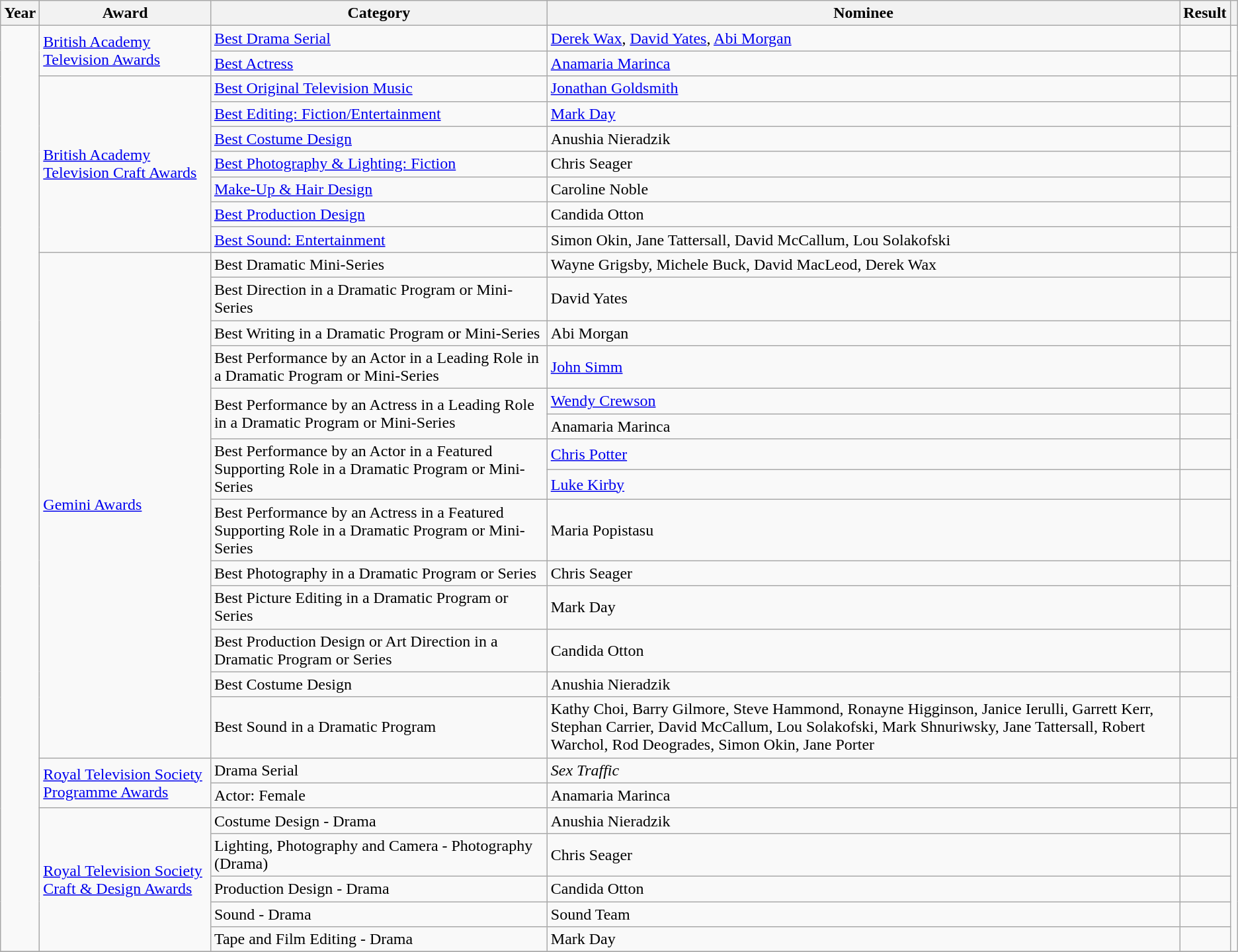<table class="wikitable plainrowheaders sortable">
<tr>
<th scope="col">Year</th>
<th scope="col">Award</th>
<th scope="col">Category</th>
<th scope="col">Nominee</th>
<th scope="col">Result</th>
<th scope="col" class="unsortable"></th>
</tr>
<tr>
<td rowspan="30"></td>
<td rowspan="2"><a href='#'>British Academy Television Awards</a></td>
<td><a href='#'>Best Drama Serial</a></td>
<td><a href='#'>Derek Wax</a>, <a href='#'>David Yates</a>, <a href='#'>Abi Morgan</a></td>
<td></td>
<td rowspan="2"></td>
</tr>
<tr>
<td><a href='#'>Best Actress</a></td>
<td><a href='#'>Anamaria Marinca</a></td>
<td></td>
</tr>
<tr>
<td rowspan="7"><a href='#'>British Academy Television Craft Awards</a></td>
<td><a href='#'>Best Original Television Music</a></td>
<td><a href='#'>Jonathan Goldsmith</a></td>
<td></td>
<td rowspan="7"></td>
</tr>
<tr>
<td><a href='#'>Best Editing: Fiction/Entertainment</a></td>
<td><a href='#'>Mark Day</a></td>
<td></td>
</tr>
<tr>
<td><a href='#'>Best Costume Design</a></td>
<td>Anushia Nieradzik</td>
<td></td>
</tr>
<tr>
<td><a href='#'>Best Photography & Lighting: Fiction</a></td>
<td>Chris Seager</td>
<td></td>
</tr>
<tr>
<td><a href='#'>Make-Up & Hair Design</a></td>
<td>Caroline Noble</td>
<td></td>
</tr>
<tr>
<td><a href='#'>Best Production Design</a></td>
<td>Candida Otton</td>
<td></td>
</tr>
<tr>
<td><a href='#'>Best Sound: Entertainment</a></td>
<td>Simon Okin, Jane Tattersall, David McCallum, Lou Solakofski</td>
<td></td>
</tr>
<tr>
<td rowspan="14"><a href='#'>Gemini Awards</a></td>
<td>Best Dramatic Mini-Series</td>
<td>Wayne Grigsby, Michele Buck, David MacLeod, Derek Wax</td>
<td></td>
<td rowspan="14"></td>
</tr>
<tr>
<td>Best Direction in a Dramatic Program or Mini-Series</td>
<td>David Yates </td>
<td></td>
</tr>
<tr>
<td>Best Writing in a Dramatic Program or Mini-Series</td>
<td>Abi Morgan </td>
<td></td>
</tr>
<tr>
<td>Best Performance by an Actor in a Leading Role in a Dramatic Program or Mini-Series</td>
<td><a href='#'>John Simm</a> </td>
<td></td>
</tr>
<tr>
<td rowspan="2">Best Performance by an Actress in a Leading Role in a Dramatic Program or Mini-Series</td>
<td><a href='#'>Wendy Crewson</a> </td>
<td></td>
</tr>
<tr>
<td>Anamaria Marinca </td>
<td></td>
</tr>
<tr>
<td rowspan="2">Best Performance by an Actor in a Featured Supporting Role in a Dramatic Program or Mini-Series</td>
<td><a href='#'>Chris Potter</a> </td>
<td></td>
</tr>
<tr>
<td><a href='#'>Luke Kirby</a> </td>
<td></td>
</tr>
<tr>
<td>Best Performance by an Actress in a Featured Supporting Role in a Dramatic Program or Mini-Series</td>
<td>Maria Popistasu </td>
<td></td>
</tr>
<tr>
<td>Best Photography in a Dramatic Program or Series</td>
<td>Chris Seager </td>
<td></td>
</tr>
<tr>
<td>Best Picture Editing in a Dramatic Program or Series</td>
<td>Mark Day </td>
<td></td>
</tr>
<tr>
<td>Best Production Design or Art Direction in a Dramatic Program or Series</td>
<td>Candida Otton </td>
<td></td>
</tr>
<tr>
<td>Best Costume Design</td>
<td>Anushia Nieradzik </td>
<td></td>
</tr>
<tr>
<td>Best Sound in a Dramatic Program</td>
<td>Kathy Choi, Barry Gilmore, Steve Hammond, Ronayne Higginson, Janice Ierulli, Garrett Kerr, Stephan Carrier, David McCallum, Lou Solakofski, Mark Shnuriwsky, Jane Tattersall, Robert Warchol, Rod Deogrades, Simon Okin, Jane Porter </td>
<td></td>
</tr>
<tr>
<td rowspan="2"><a href='#'>Royal Television Society Programme Awards</a></td>
<td>Drama Serial</td>
<td><em>Sex Traffic</em></td>
<td></td>
<td rowspan="2"></td>
</tr>
<tr>
<td>Actor: Female</td>
<td>Anamaria Marinca</td>
<td></td>
</tr>
<tr>
<td rowspan="5"><a href='#'>Royal Television Society Craft & Design Awards</a></td>
<td>Costume Design - Drama</td>
<td>Anushia Nieradzik</td>
<td></td>
<td rowspan="5"></td>
</tr>
<tr>
<td>Lighting, Photography and Camera - Photography (Drama)</td>
<td>Chris Seager</td>
<td></td>
</tr>
<tr>
<td>Production Design - Drama</td>
<td>Candida Otton</td>
<td></td>
</tr>
<tr>
<td>Sound - Drama</td>
<td>Sound Team</td>
<td></td>
</tr>
<tr>
<td>Tape and Film Editing - Drama</td>
<td>Mark Day</td>
<td></td>
</tr>
<tr>
</tr>
</table>
